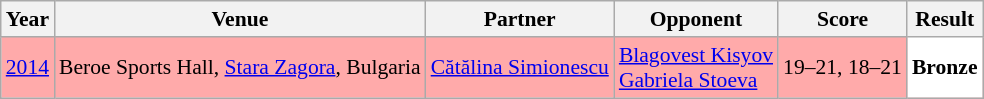<table class="sortable wikitable" style="font-size: 90%;">
<tr>
<th>Year</th>
<th>Venue</th>
<th>Partner</th>
<th>Opponent</th>
<th>Score</th>
<th>Result</th>
</tr>
<tr style="background:#FFAAAA">
<td align="center"><a href='#'>2014</a></td>
<td align="left">Beroe Sports Hall, <a href='#'>Stara Zagora</a>, Bulgaria</td>
<td align="left"> <a href='#'>Cătălina Simionescu</a></td>
<td align="left"> <a href='#'>Blagovest Kisyov</a><br> <a href='#'>Gabriela Stoeva</a></td>
<td align="left">19–21, 18–21</td>
<td style="text-align:left; background:white"> <strong>Bronze</strong></td>
</tr>
</table>
